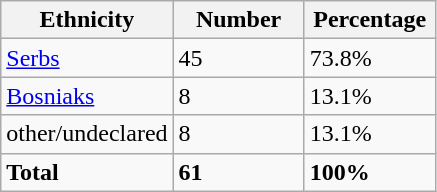<table class="wikitable">
<tr>
<th width="100px">Ethnicity</th>
<th width="80px">Number</th>
<th width="80px">Percentage</th>
</tr>
<tr>
<td><a href='#'>Serbs</a></td>
<td>45</td>
<td>73.8%</td>
</tr>
<tr>
<td><a href='#'>Bosniaks</a></td>
<td>8</td>
<td>13.1%</td>
</tr>
<tr>
<td>other/undeclared</td>
<td>8</td>
<td>13.1%</td>
</tr>
<tr>
<td><strong>Total</strong></td>
<td><strong>61</strong></td>
<td><strong>100%</strong></td>
</tr>
</table>
